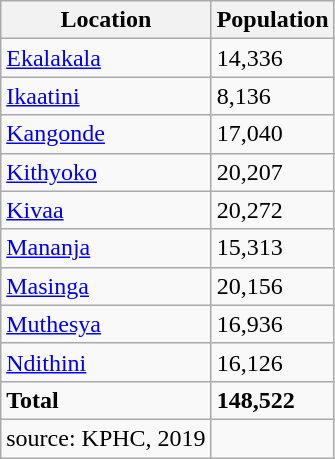<table class="wikitable">
<tr>
<th>Location</th>
<th>Population</th>
</tr>
<tr>
<td><a href='#'>Ekalakala</a></td>
<td>14,336</td>
</tr>
<tr>
<td><a href='#'>Ikaatini</a></td>
<td>8,136</td>
</tr>
<tr>
<td><a href='#'>Kangonde</a></td>
<td>17,040</td>
</tr>
<tr>
<td><a href='#'>Kithyoko</a></td>
<td>20,207</td>
</tr>
<tr>
<td><a href='#'>Kivaa</a></td>
<td>20,272</td>
</tr>
<tr>
<td><a href='#'>Mananja</a></td>
<td>15,313</td>
</tr>
<tr>
<td><a href='#'>Masinga</a></td>
<td>20,156</td>
</tr>
<tr>
<td><a href='#'>Muthesya</a></td>
<td>16,936</td>
</tr>
<tr>
<td><a href='#'>Ndithini</a></td>
<td>16,126</td>
</tr>
<tr>
<td><strong>Total</strong></td>
<td><strong>148,522</strong></td>
</tr>
<tr>
<td>source: KPHC, 2019</td>
<td></td>
</tr>
</table>
